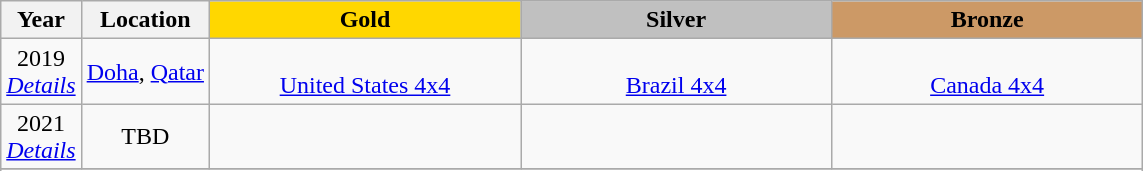<table class="wikitable">
<tr>
<th>Year</th>
<th>Location</th>
<th scope=col colspan=1 style="width:200px; background: gold;">Gold</th>
<th scope=col colspan=1 style="width:200px; background: silver;">Silver</th>
<th scope=col colspan=1 style="width:200px; background: #cc9966;">Bronze</th>
</tr>
<tr align=center>
<td>2019 <br><em><a href='#'>Details</a></em></td>
<td><a href='#'>Doha</a>, <a href='#'>Qatar</a></td>
<td> <br> <a href='#'>United States 4x4</a></td>
<td> <br> <a href='#'>Brazil 4x4</a></td>
<td> <br> <a href='#'>Canada 4x4</a></td>
</tr>
<tr align=center>
<td>2021 <br><em><a href='#'>Details</a></em></td>
<td>TBD</td>
<td> <br></td>
<td> <br></td>
<td> <br></td>
</tr>
<tr align=center>
</tr>
<tr>
</tr>
</table>
